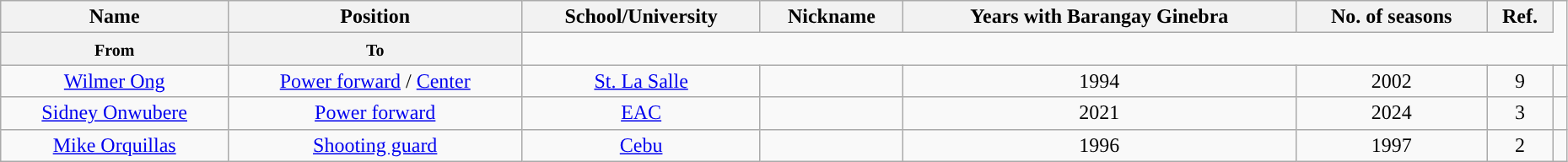<table class="wikitable sortable" style="text-align:center" width="98%">
<tr>
<th>Name</th>
<th>Position</th>
<th>School/University</th>
<th>Nickname</th>
<th>Years with Barangay Ginebra</th>
<th>No. of seasons</th>
<th>Ref.</th>
</tr>
<tr>
<th><small>From</small></th>
<th><small>To</small></th>
</tr>
<tr>
<td><a href='#'>Wilmer Ong</a></td>
<td><a href='#'>Power forward</a> / <a href='#'>Center</a></td>
<td><a href='#'>St. La Salle</a></td>
<td></td>
<td>1994</td>
<td>2002</td>
<td>9</td>
<td></td>
</tr>
<tr>
<td><a href='#'>Sidney Onwubere</a></td>
<td><a href='#'>Power forward</a></td>
<td><a href='#'>EAC</a></td>
<td></td>
<td>2021</td>
<td>2024</td>
<td>3</td>
<td></td>
</tr>
<tr>
<td><a href='#'>Mike Orquillas</a></td>
<td><a href='#'>Shooting guard</a></td>
<td><a href='#'>Cebu</a></td>
<td></td>
<td>1996</td>
<td>1997</td>
<td>2</td>
<td></td>
</tr>
</table>
